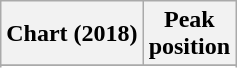<table class="wikitable plainrowheaders sortable">
<tr>
<th>Chart (2018)</th>
<th>Peak<br>position</th>
</tr>
<tr>
</tr>
<tr>
</tr>
</table>
